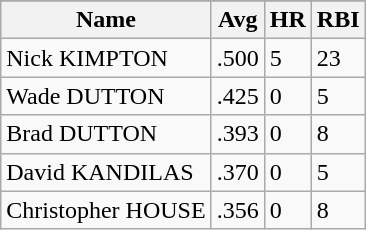<table class="wikitable">
<tr>
</tr>
<tr>
<th>Name</th>
<th>Avg</th>
<th>HR</th>
<th>RBI</th>
</tr>
<tr>
<td>Nick KIMPTON</td>
<td>.500</td>
<td>5</td>
<td>23</td>
</tr>
<tr>
<td>Wade DUTTON</td>
<td>.425</td>
<td>0</td>
<td>5</td>
</tr>
<tr>
<td>Brad DUTTON</td>
<td>.393</td>
<td>0</td>
<td>8</td>
</tr>
<tr>
<td>David KANDILAS</td>
<td>.370</td>
<td>0</td>
<td>5</td>
</tr>
<tr>
<td>Christopher HOUSE</td>
<td>.356</td>
<td>0</td>
<td>8</td>
</tr>
</table>
